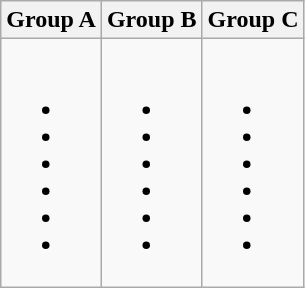<table class="wikitable">
<tr>
<th>Group A</th>
<th>Group B</th>
<th>Group C</th>
</tr>
<tr>
<td valign=top><br><ul><li></li><li></li><li></li><li></li><li></li><li></li></ul></td>
<td valign=top><br><ul><li></li><li></li><li></li><li></li><li></li><li></li></ul></td>
<td valign=top><br><ul><li></li><li></li><li></li><li></li><li></li><li></li></ul></td>
</tr>
</table>
